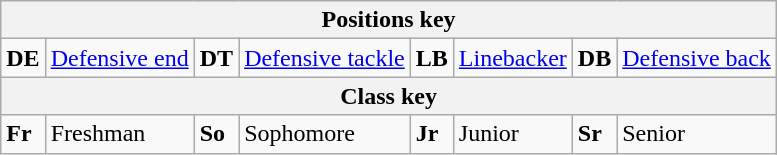<table class="wikitable">
<tr>
<th colspan="8">Positions key</th>
</tr>
<tr>
<td><strong>DE</strong></td>
<td><a href='#'>Defensive end</a></td>
<td><strong>DT</strong></td>
<td><a href='#'>Defensive tackle</a></td>
<td><strong>LB</strong></td>
<td><a href='#'>Linebacker</a></td>
<td><strong>DB</strong></td>
<td><a href='#'>Defensive back</a></td>
</tr>
<tr>
<th colspan="8">Class key</th>
</tr>
<tr>
<td><strong>Fr</strong></td>
<td>Freshman</td>
<td><strong>So</strong></td>
<td>Sophomore</td>
<td><strong>Jr</strong></td>
<td>Junior</td>
<td><strong>Sr</strong></td>
<td>Senior</td>
</tr>
</table>
